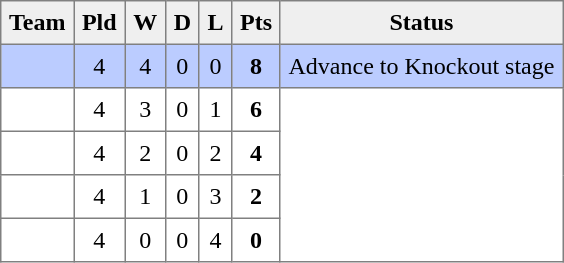<table style=border-collapse:collapse border=1 cellspacing=0 cellpadding=5>
<tr align=center bgcolor=#efefef>
<th>Team</th>
<th>Pld</th>
<th>W</th>
<th>D</th>
<th>L</th>
<th>Pts</th>
<th>Status</th>
</tr>
<tr align=center style="background:#bbccff;">
<td style="text-align:left;"> </td>
<td>4</td>
<td>4</td>
<td>0</td>
<td>0</td>
<td><strong>8</strong></td>
<td rowspan=1>Advance to Knockout stage</td>
</tr>
<tr align=center style="background:#FFFFFF;">
<td style="text-align:left;"> </td>
<td>4</td>
<td>3</td>
<td>0</td>
<td>1</td>
<td><strong>6</strong></td>
<td rowspan=4></td>
</tr>
<tr align=center style="background:#FFFFFF;">
<td style="text-align:left;"> </td>
<td>4</td>
<td>2</td>
<td>0</td>
<td>2</td>
<td><strong>4</strong></td>
</tr>
<tr align=center style="background:#FFFFFF;">
<td style="text-align:left;"> </td>
<td>4</td>
<td>1</td>
<td>0</td>
<td>3</td>
<td><strong>2</strong></td>
</tr>
<tr align=center style="background:#FFFFFF;">
<td style="text-align:left;"> </td>
<td>4</td>
<td>0</td>
<td>0</td>
<td>4</td>
<td><strong>0</strong></td>
</tr>
</table>
